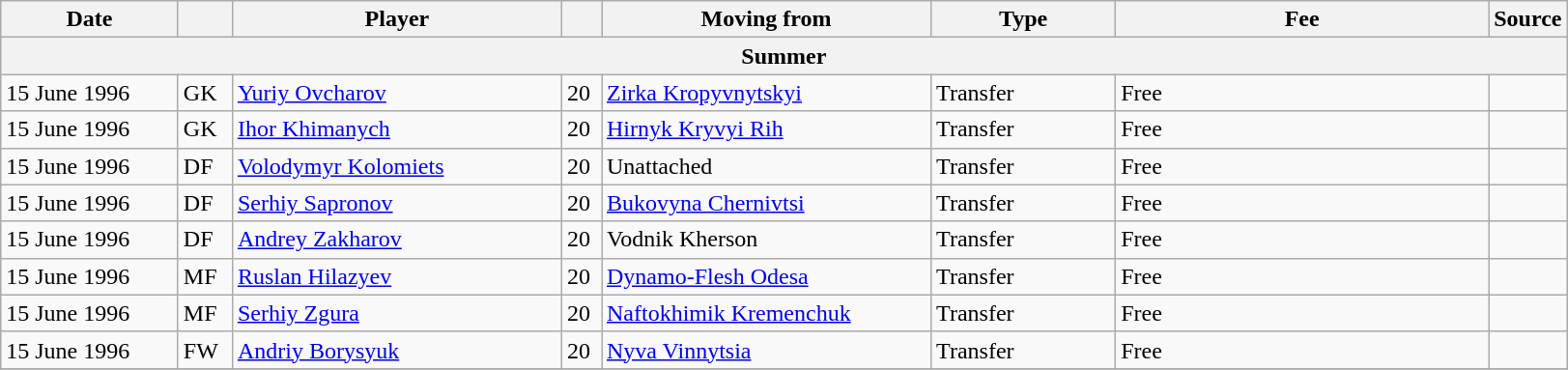<table class="wikitable sortable">
<tr>
<th style="width:115px;">Date</th>
<th style="width:30px;"></th>
<th style="width:220px;">Player</th>
<th style="width:20px;"></th>
<th style="width:220px;">Moving from</th>
<th style="width:120px;" class="unsortable">Type</th>
<th style="width:250px;" class="unsortable">Fee</th>
<th style="width:20px;">Source</th>
</tr>
<tr>
<th colspan=8>Summer</th>
</tr>
<tr>
<td>15 June 1996</td>
<td>GK</td>
<td> <a href='#'>Yuriy Ovcharov</a></td>
<td>20</td>
<td> <a href='#'>Zirka Kropyvnytskyi</a></td>
<td>Transfer</td>
<td>Free</td>
<td></td>
</tr>
<tr>
<td>15 June 1996</td>
<td>GK</td>
<td> <a href='#'>Ihor Khimanych</a></td>
<td>20</td>
<td> <a href='#'>Hirnyk Kryvyi Rih</a></td>
<td>Transfer</td>
<td>Free</td>
<td></td>
</tr>
<tr>
<td>15 June 1996</td>
<td>DF</td>
<td> <a href='#'>Volodymyr Kolomiets</a></td>
<td>20</td>
<td>Unattached</td>
<td>Transfer</td>
<td>Free</td>
<td></td>
</tr>
<tr>
<td>15 June 1996</td>
<td>DF</td>
<td> <a href='#'>Serhiy Sapronov</a></td>
<td>20</td>
<td> <a href='#'>Bukovyna Chernivtsi</a></td>
<td>Transfer</td>
<td>Free</td>
<td></td>
</tr>
<tr>
<td>15 June 1996</td>
<td>DF</td>
<td> <a href='#'>Andrey Zakharov</a></td>
<td>20</td>
<td> Vodnik Kherson</td>
<td>Transfer</td>
<td>Free</td>
<td></td>
</tr>
<tr>
<td>15 June 1996</td>
<td>MF</td>
<td> <a href='#'>Ruslan Hilazyev</a></td>
<td>20</td>
<td> <a href='#'>Dynamo-Flesh Odesa</a></td>
<td>Transfer</td>
<td>Free</td>
<td></td>
</tr>
<tr>
<td>15 June 1996</td>
<td>MF</td>
<td> <a href='#'>Serhiy Zgura</a></td>
<td>20</td>
<td> <a href='#'>Naftokhimik Kremenchuk</a></td>
<td>Transfer</td>
<td>Free</td>
<td></td>
</tr>
<tr>
<td>15 June 1996</td>
<td>FW</td>
<td> <a href='#'>Andriy Borysyuk</a></td>
<td>20</td>
<td> <a href='#'>Nyva Vinnytsia</a></td>
<td>Transfer</td>
<td>Free</td>
<td></td>
</tr>
<tr>
</tr>
</table>
